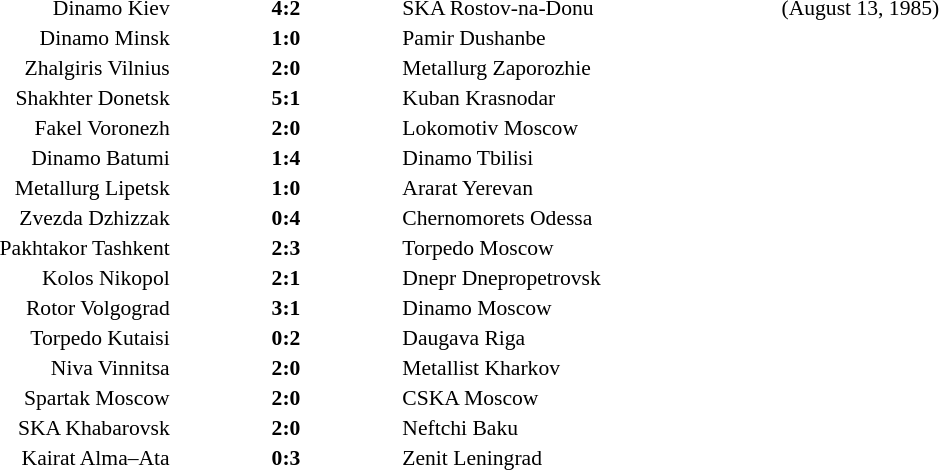<table style="width:100%;" cellspacing="1">
<tr>
<th width=20%></th>
<th width=12%></th>
<th width=20%></th>
<th></th>
</tr>
<tr style=font-size:90%>
<td align=right>Dinamo Kiev</td>
<td align=center><strong>4:2</strong></td>
<td>SKA Rostov-na-Donu</td>
<td>(August 13, 1985)</td>
</tr>
<tr style=font-size:90%>
<td align=right>Dinamo Minsk</td>
<td align=center><strong>1:0</strong></td>
<td>Pamir Dushanbe</td>
<td></td>
</tr>
<tr style=font-size:90%>
<td align=right>Zhalgiris Vilnius</td>
<td align=center><strong>2:0</strong></td>
<td>Metallurg Zaporozhie</td>
<td></td>
</tr>
<tr style=font-size:90%>
<td align=right>Shakhter Donetsk</td>
<td align=center><strong>5:1</strong></td>
<td>Kuban Krasnodar</td>
<td></td>
</tr>
<tr style=font-size:90%>
<td align=right>Fakel Voronezh</td>
<td align=center><strong>2:0</strong></td>
<td>Lokomotiv Moscow</td>
<td></td>
</tr>
<tr style=font-size:90%>
<td align=right>Dinamo Batumi</td>
<td align=center><strong>1:4</strong></td>
<td>Dinamo Tbilisi</td>
<td></td>
</tr>
<tr style=font-size:90%>
<td align=right>Metallurg Lipetsk</td>
<td align=center><strong>1:0</strong></td>
<td>Ararat Yerevan</td>
<td></td>
</tr>
<tr style=font-size:90%>
<td align=right>Zvezda Dzhizzak</td>
<td align=center><strong>0:4</strong></td>
<td>Chernomorets Odessa</td>
<td></td>
</tr>
<tr style=font-size:90%>
<td align=right>Pakhtakor Tashkent</td>
<td align=center><strong>2:3</strong></td>
<td>Torpedo Moscow</td>
<td></td>
</tr>
<tr style=font-size:90%>
<td align=right>Kolos Nikopol</td>
<td align=center><strong>2:1</strong></td>
<td>Dnepr Dnepropetrovsk</td>
<td></td>
</tr>
<tr style=font-size:90%>
<td align=right>Rotor Volgograd</td>
<td align=center><strong>3:1</strong></td>
<td>Dinamo Moscow</td>
<td></td>
</tr>
<tr style=font-size:90%>
<td align=right>Torpedo Kutaisi</td>
<td align=center><strong>0:2</strong></td>
<td>Daugava Riga</td>
<td></td>
</tr>
<tr style=font-size:90%>
<td align=right>Niva Vinnitsa</td>
<td align=center><strong>2:0</strong></td>
<td>Metallist Kharkov</td>
<td></td>
</tr>
<tr style=font-size:90%>
<td align=right>Spartak Moscow</td>
<td align=center><strong>2:0</strong></td>
<td>CSKA Moscow</td>
<td></td>
</tr>
<tr style=font-size:90%>
<td align=right>SKA Khabarovsk</td>
<td align=center><strong>2:0</strong></td>
<td>Neftchi Baku</td>
<td></td>
</tr>
<tr style=font-size:90%>
<td align=right>Kairat Alma–Ata</td>
<td align=center><strong>0:3</strong></td>
<td>Zenit Leningrad</td>
<td></td>
</tr>
</table>
